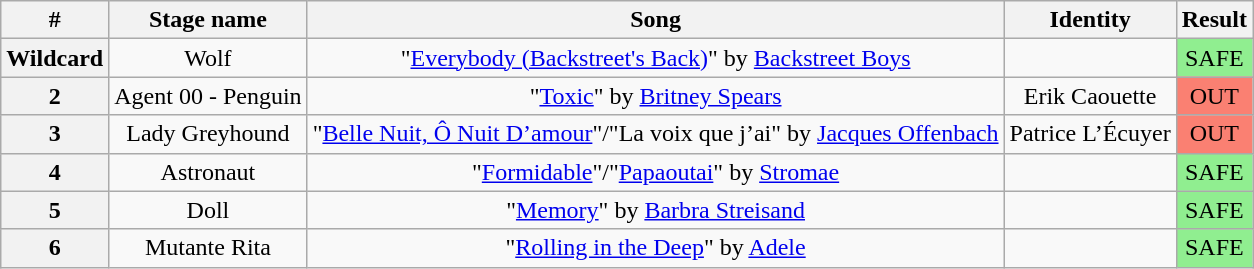<table class="wikitable plainrowheaders" style="text-align: center;">
<tr>
<th>#</th>
<th>Stage name</th>
<th>Song</th>
<th>Identity</th>
<th>Result</th>
</tr>
<tr>
<th>Wildcard</th>
<td>Wolf</td>
<td>"<a href='#'>Everybody (Backstreet's Back)</a>" by <a href='#'>Backstreet Boys</a></td>
<td></td>
<td bgcolor="lightgreen">SAFE</td>
</tr>
<tr>
<th>2</th>
<td>Agent 00 - Penguin</td>
<td>"<a href='#'>Toxic</a>" by <a href='#'>Britney Spears</a></td>
<td>Erik Caouette</td>
<td bgcolor="salmon">OUT</td>
</tr>
<tr>
<th>3</th>
<td>Lady Greyhound</td>
<td>"<a href='#'>Belle Nuit, Ô Nuit D’amour</a>"/"La voix que j’ai" by <a href='#'>Jacques Offenbach</a></td>
<td>Patrice L’Écuyer</td>
<td bgcolor="salmon">OUT</td>
</tr>
<tr>
<th>4</th>
<td>Astronaut</td>
<td>"<a href='#'>Formidable</a>"/"<a href='#'>Papaoutai</a>" by <a href='#'>Stromae</a></td>
<td></td>
<td bgcolor="lightgreen">SAFE</td>
</tr>
<tr>
<th>5</th>
<td>Doll</td>
<td>"<a href='#'>Memory</a>" by <a href='#'>Barbra Streisand</a></td>
<td></td>
<td bgcolor="lightgreen">SAFE</td>
</tr>
<tr>
<th>6</th>
<td>Mutante Rita</td>
<td>"<a href='#'>Rolling in the Deep</a>" by <a href='#'>Adele</a></td>
<td></td>
<td bgcolor="lightgreen">SAFE</td>
</tr>
</table>
